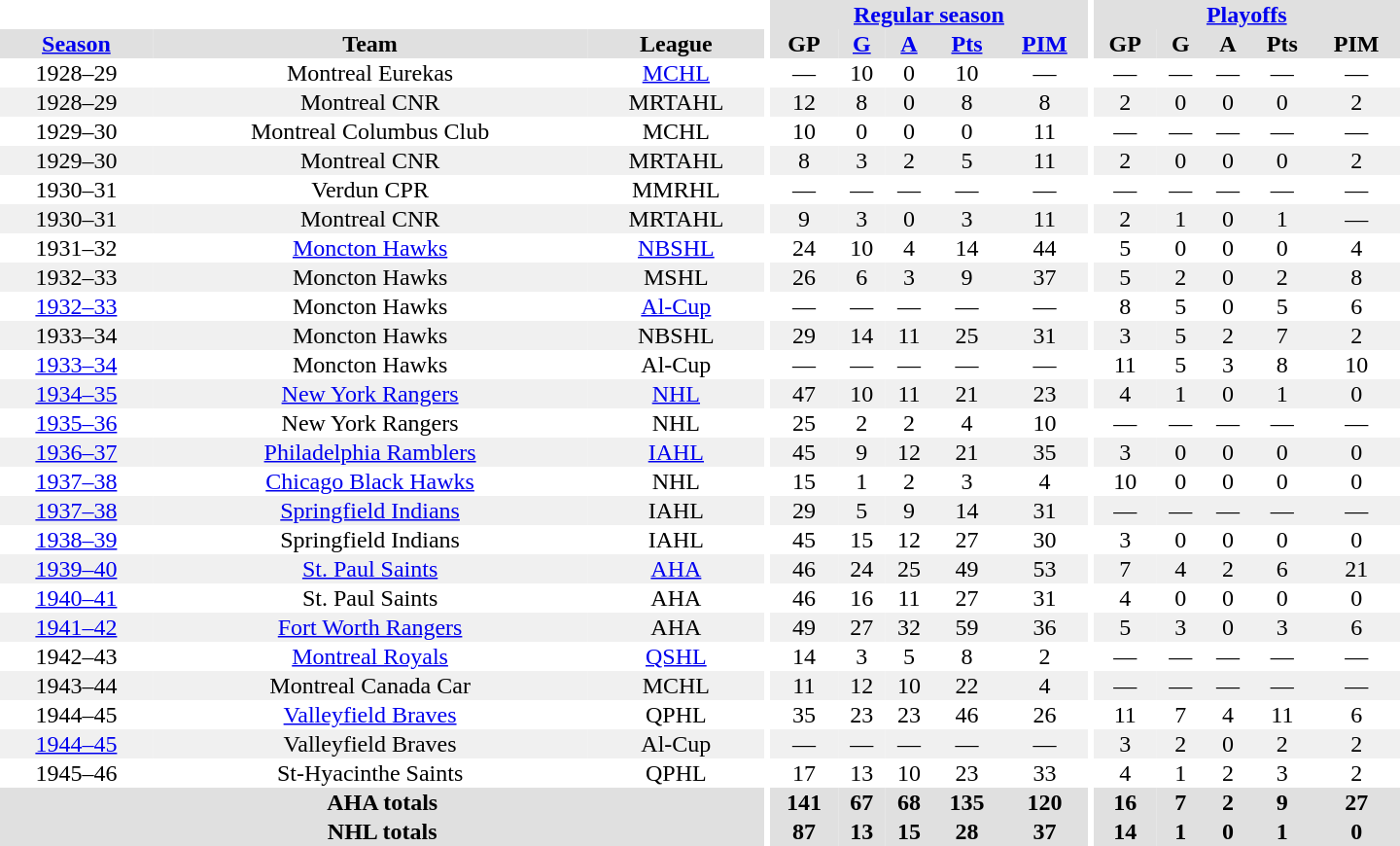<table border="0" cellpadding="1" cellspacing="0" style="text-align:center; width:60em">
<tr bgcolor="#e0e0e0">
<th colspan="3" bgcolor="#ffffff"></th>
<th rowspan="100" bgcolor="#ffffff"></th>
<th colspan="5"><a href='#'>Regular season</a></th>
<th rowspan="100" bgcolor="#ffffff"></th>
<th colspan="5"><a href='#'>Playoffs</a></th>
</tr>
<tr bgcolor="#e0e0e0">
<th><a href='#'>Season</a></th>
<th>Team</th>
<th>League</th>
<th>GP</th>
<th><a href='#'>G</a></th>
<th><a href='#'>A</a></th>
<th><a href='#'>Pts</a></th>
<th><a href='#'>PIM</a></th>
<th>GP</th>
<th>G</th>
<th>A</th>
<th>Pts</th>
<th>PIM</th>
</tr>
<tr>
<td>1928–29</td>
<td>Montreal Eurekas</td>
<td><a href='#'>MCHL</a></td>
<td>—</td>
<td>10</td>
<td>0</td>
<td>10</td>
<td>—</td>
<td>—</td>
<td>—</td>
<td>—</td>
<td>—</td>
<td>—</td>
</tr>
<tr bgcolor="#f0f0f0">
<td>1928–29</td>
<td>Montreal CNR</td>
<td>MRTAHL</td>
<td>12</td>
<td>8</td>
<td>0</td>
<td>8</td>
<td>8</td>
<td>2</td>
<td>0</td>
<td>0</td>
<td>0</td>
<td>2</td>
</tr>
<tr>
<td>1929–30</td>
<td>Montreal Columbus Club</td>
<td>MCHL</td>
<td>10</td>
<td>0</td>
<td>0</td>
<td>0</td>
<td>11</td>
<td>—</td>
<td>—</td>
<td>—</td>
<td>—</td>
<td>—</td>
</tr>
<tr bgcolor="#f0f0f0">
<td>1929–30</td>
<td>Montreal CNR</td>
<td>MRTAHL</td>
<td>8</td>
<td>3</td>
<td>2</td>
<td>5</td>
<td>11</td>
<td>2</td>
<td>0</td>
<td>0</td>
<td>0</td>
<td>2</td>
</tr>
<tr>
<td>1930–31</td>
<td>Verdun CPR</td>
<td>MMRHL</td>
<td>—</td>
<td>—</td>
<td>—</td>
<td>—</td>
<td>—</td>
<td>—</td>
<td>—</td>
<td>—</td>
<td>—</td>
<td>—</td>
</tr>
<tr bgcolor="#f0f0f0">
<td>1930–31</td>
<td>Montreal CNR</td>
<td>MRTAHL</td>
<td>9</td>
<td>3</td>
<td>0</td>
<td>3</td>
<td>11</td>
<td>2</td>
<td>1</td>
<td>0</td>
<td>1</td>
<td>—</td>
</tr>
<tr>
<td>1931–32</td>
<td><a href='#'>Moncton Hawks</a></td>
<td><a href='#'>NBSHL</a></td>
<td>24</td>
<td>10</td>
<td>4</td>
<td>14</td>
<td>44</td>
<td>5</td>
<td>0</td>
<td>0</td>
<td>0</td>
<td>4</td>
</tr>
<tr bgcolor="#f0f0f0">
<td>1932–33</td>
<td>Moncton Hawks</td>
<td>MSHL</td>
<td>26</td>
<td>6</td>
<td>3</td>
<td>9</td>
<td>37</td>
<td>5</td>
<td>2</td>
<td>0</td>
<td>2</td>
<td>8</td>
</tr>
<tr>
<td><a href='#'>1932–33</a></td>
<td>Moncton Hawks</td>
<td><a href='#'>Al-Cup</a></td>
<td>—</td>
<td>—</td>
<td>—</td>
<td>—</td>
<td>—</td>
<td>8</td>
<td>5</td>
<td>0</td>
<td>5</td>
<td>6</td>
</tr>
<tr bgcolor="#f0f0f0">
<td>1933–34</td>
<td>Moncton Hawks</td>
<td>NBSHL</td>
<td>29</td>
<td>14</td>
<td>11</td>
<td>25</td>
<td>31</td>
<td>3</td>
<td>5</td>
<td>2</td>
<td>7</td>
<td>2</td>
</tr>
<tr>
<td><a href='#'>1933–34</a></td>
<td>Moncton Hawks</td>
<td>Al-Cup</td>
<td>—</td>
<td>—</td>
<td>—</td>
<td>—</td>
<td>—</td>
<td>11</td>
<td>5</td>
<td>3</td>
<td>8</td>
<td>10</td>
</tr>
<tr bgcolor="#f0f0f0">
<td><a href='#'>1934–35</a></td>
<td><a href='#'>New York Rangers</a></td>
<td><a href='#'>NHL</a></td>
<td>47</td>
<td>10</td>
<td>11</td>
<td>21</td>
<td>23</td>
<td>4</td>
<td>1</td>
<td>0</td>
<td>1</td>
<td>0</td>
</tr>
<tr>
<td><a href='#'>1935–36</a></td>
<td>New York Rangers</td>
<td>NHL</td>
<td>25</td>
<td>2</td>
<td>2</td>
<td>4</td>
<td>10</td>
<td>—</td>
<td>—</td>
<td>—</td>
<td>—</td>
<td>—</td>
</tr>
<tr bgcolor="#f0f0f0">
<td><a href='#'>1936–37</a></td>
<td><a href='#'>Philadelphia Ramblers</a></td>
<td><a href='#'>IAHL</a></td>
<td>45</td>
<td>9</td>
<td>12</td>
<td>21</td>
<td>35</td>
<td>3</td>
<td>0</td>
<td>0</td>
<td>0</td>
<td>0</td>
</tr>
<tr>
<td><a href='#'>1937–38</a></td>
<td><a href='#'>Chicago Black Hawks</a></td>
<td>NHL</td>
<td>15</td>
<td>1</td>
<td>2</td>
<td>3</td>
<td>4</td>
<td>10</td>
<td>0</td>
<td>0</td>
<td>0</td>
<td>0</td>
</tr>
<tr bgcolor="#f0f0f0">
<td><a href='#'>1937–38</a></td>
<td><a href='#'>Springfield Indians</a></td>
<td>IAHL</td>
<td>29</td>
<td>5</td>
<td>9</td>
<td>14</td>
<td>31</td>
<td>—</td>
<td>—</td>
<td>—</td>
<td>—</td>
<td>—</td>
</tr>
<tr>
<td><a href='#'>1938–39</a></td>
<td>Springfield Indians</td>
<td>IAHL</td>
<td>45</td>
<td>15</td>
<td>12</td>
<td>27</td>
<td>30</td>
<td>3</td>
<td>0</td>
<td>0</td>
<td>0</td>
<td>0</td>
</tr>
<tr bgcolor="#f0f0f0">
<td><a href='#'>1939–40</a></td>
<td><a href='#'>St. Paul Saints</a></td>
<td><a href='#'>AHA</a></td>
<td>46</td>
<td>24</td>
<td>25</td>
<td>49</td>
<td>53</td>
<td>7</td>
<td>4</td>
<td>2</td>
<td>6</td>
<td>21</td>
</tr>
<tr>
<td><a href='#'>1940–41</a></td>
<td>St. Paul Saints</td>
<td>AHA</td>
<td>46</td>
<td>16</td>
<td>11</td>
<td>27</td>
<td>31</td>
<td>4</td>
<td>0</td>
<td>0</td>
<td>0</td>
<td>0</td>
</tr>
<tr bgcolor="#f0f0f0">
<td><a href='#'>1941–42</a></td>
<td><a href='#'>Fort Worth Rangers</a></td>
<td>AHA</td>
<td>49</td>
<td>27</td>
<td>32</td>
<td>59</td>
<td>36</td>
<td>5</td>
<td>3</td>
<td>0</td>
<td>3</td>
<td>6</td>
</tr>
<tr>
<td>1942–43</td>
<td><a href='#'>Montreal Royals</a></td>
<td><a href='#'>QSHL</a></td>
<td>14</td>
<td>3</td>
<td>5</td>
<td>8</td>
<td>2</td>
<td>—</td>
<td>—</td>
<td>—</td>
<td>—</td>
<td>—</td>
</tr>
<tr bgcolor="#f0f0f0">
<td>1943–44</td>
<td>Montreal Canada Car</td>
<td>MCHL</td>
<td>11</td>
<td>12</td>
<td>10</td>
<td>22</td>
<td>4</td>
<td>—</td>
<td>—</td>
<td>—</td>
<td>—</td>
<td>—</td>
</tr>
<tr>
<td>1944–45</td>
<td><a href='#'>Valleyfield Braves</a></td>
<td>QPHL</td>
<td>35</td>
<td>23</td>
<td>23</td>
<td>46</td>
<td>26</td>
<td>11</td>
<td>7</td>
<td>4</td>
<td>11</td>
<td>6</td>
</tr>
<tr bgcolor="#f0f0f0">
<td><a href='#'>1944–45</a></td>
<td>Valleyfield Braves</td>
<td>Al-Cup</td>
<td>—</td>
<td>—</td>
<td>—</td>
<td>—</td>
<td>—</td>
<td>3</td>
<td>2</td>
<td>0</td>
<td>2</td>
<td>2</td>
</tr>
<tr>
<td>1945–46</td>
<td>St-Hyacinthe Saints</td>
<td>QPHL</td>
<td>17</td>
<td>13</td>
<td>10</td>
<td>23</td>
<td>33</td>
<td>4</td>
<td>1</td>
<td>2</td>
<td>3</td>
<td>2</td>
</tr>
<tr bgcolor="#e0e0e0">
<th colspan="3">AHA totals</th>
<th>141</th>
<th>67</th>
<th>68</th>
<th>135</th>
<th>120</th>
<th>16</th>
<th>7</th>
<th>2</th>
<th>9</th>
<th>27</th>
</tr>
<tr bgcolor="#e0e0e0">
<th colspan="3">NHL totals</th>
<th>87</th>
<th>13</th>
<th>15</th>
<th>28</th>
<th>37</th>
<th>14</th>
<th>1</th>
<th>0</th>
<th>1</th>
<th>0</th>
</tr>
</table>
